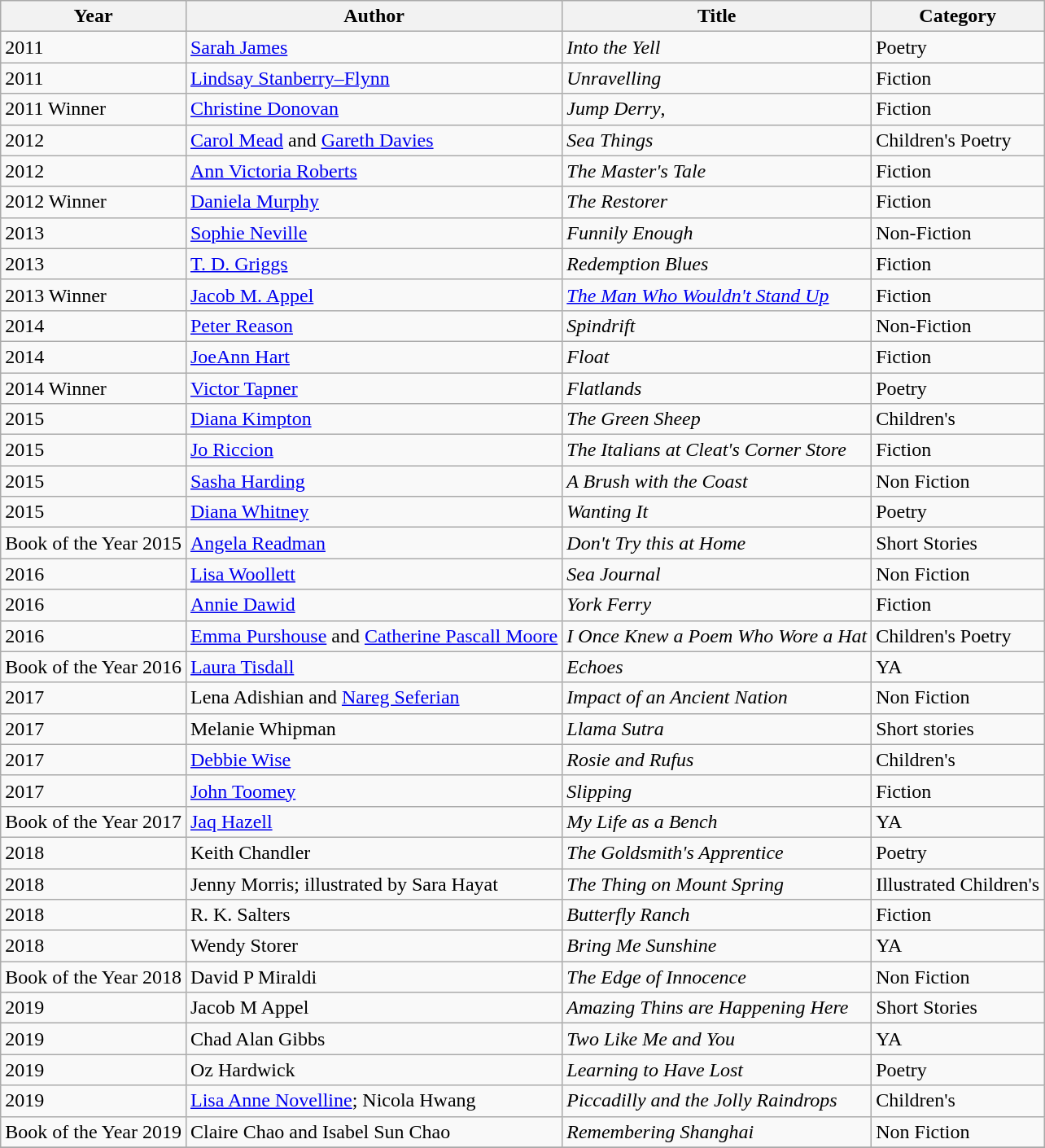<table class="wikitable">
<tr>
<th>Year</th>
<th>Author</th>
<th>Title</th>
<th>Category</th>
</tr>
<tr>
<td>2011</td>
<td><a href='#'>Sarah James</a></td>
<td><em>Into the Yell</em></td>
<td>Poetry</td>
</tr>
<tr>
<td>2011</td>
<td><a href='#'>Lindsay Stanberry–Flynn</a></td>
<td><em>Unravelling</em></td>
<td>Fiction</td>
</tr>
<tr>
<td>2011 Winner</td>
<td><a href='#'>Christine Donovan</a></td>
<td><em>Jump Derry</em>,</td>
<td>Fiction</td>
</tr>
<tr>
<td>2012</td>
<td><a href='#'>Carol Mead</a> and <a href='#'>Gareth Davies</a></td>
<td><em>Sea Things</em></td>
<td>Children's Poetry</td>
</tr>
<tr>
<td>2012</td>
<td><a href='#'>Ann Victoria Roberts</a></td>
<td><em>The Master's Tale</em></td>
<td>Fiction</td>
</tr>
<tr>
<td>2012 Winner</td>
<td><a href='#'>Daniela Murphy</a></td>
<td><em>The Restorer</em></td>
<td>Fiction</td>
</tr>
<tr>
<td>2013</td>
<td><a href='#'>Sophie Neville</a></td>
<td><em>Funnily Enough</em></td>
<td>Non-Fiction</td>
</tr>
<tr>
<td>2013</td>
<td><a href='#'>T. D. Griggs</a></td>
<td><em>Redemption Blues</em></td>
<td>Fiction</td>
</tr>
<tr>
<td>2013 Winner</td>
<td><a href='#'>Jacob M. Appel</a></td>
<td><em><a href='#'>The Man Who Wouldn't Stand Up</a></em></td>
<td>Fiction</td>
</tr>
<tr>
<td>2014</td>
<td><a href='#'>Peter Reason</a></td>
<td><em>Spindrift</em></td>
<td>Non-Fiction</td>
</tr>
<tr>
<td>2014</td>
<td><a href='#'>JoeAnn Hart</a></td>
<td><em>Float</em></td>
<td>Fiction</td>
</tr>
<tr>
<td>2014 Winner</td>
<td><a href='#'>Victor Tapner</a></td>
<td><em>Flatlands</em>  </td>
<td>Poetry</td>
</tr>
<tr>
<td>2015</td>
<td><a href='#'>Diana Kimpton</a></td>
<td><em>The Green Sheep</em></td>
<td>Children's</td>
</tr>
<tr>
<td>2015</td>
<td><a href='#'>Jo Riccion</a></td>
<td><em>The Italians at Cleat's Corner Store</em></td>
<td>Fiction</td>
</tr>
<tr>
<td>2015</td>
<td><a href='#'>Sasha Harding</a></td>
<td><em>A Brush with the Coast</em></td>
<td>Non Fiction</td>
</tr>
<tr>
<td>2015</td>
<td><a href='#'>Diana Whitney</a></td>
<td><em>Wanting It</em></td>
<td>Poetry</td>
</tr>
<tr>
<td>Book of the Year 2015</td>
<td><a href='#'>Angela Readman</a></td>
<td><em>Don't Try this at Home</em></td>
<td>Short Stories</td>
</tr>
<tr>
<td>2016</td>
<td><a href='#'>Lisa Woollett</a></td>
<td><em>Sea Journal</em></td>
<td>Non Fiction</td>
</tr>
<tr>
<td>2016</td>
<td><a href='#'>Annie Dawid</a></td>
<td><em>York Ferry</em></td>
<td>Fiction</td>
</tr>
<tr>
<td>2016</td>
<td><a href='#'>Emma Purshouse</a> and <a href='#'>Catherine Pascall Moore</a></td>
<td><em>I Once Knew a Poem Who Wore a Hat</em></td>
<td>Children's Poetry</td>
</tr>
<tr>
<td>Book of the Year 2016</td>
<td><a href='#'>Laura Tisdall</a></td>
<td><em>Echoes</em></td>
<td>YA</td>
</tr>
<tr>
<td>2017</td>
<td>Lena Adishian and <a href='#'>Nareg Seferian</a></td>
<td><em>Impact of an Ancient Nation</em></td>
<td>Non Fiction</td>
</tr>
<tr>
<td>2017</td>
<td>Melanie Whipman</td>
<td><em>Llama Sutra</em></td>
<td>Short stories</td>
</tr>
<tr>
<td>2017</td>
<td><a href='#'>Debbie Wise</a></td>
<td><em>Rosie and Rufus</em></td>
<td>Children's</td>
</tr>
<tr>
<td>2017</td>
<td><a href='#'>John Toomey</a></td>
<td><em>Slipping</em></td>
<td>Fiction</td>
</tr>
<tr>
<td>Book of the Year 2017</td>
<td><a href='#'>Jaq Hazell</a></td>
<td><em>My Life as a Bench</em></td>
<td>YA</td>
</tr>
<tr>
<td>2018</td>
<td>Keith Chandler</td>
<td><em>The Goldsmith's Apprentice</em></td>
<td>Poetry</td>
</tr>
<tr>
<td>2018</td>
<td>Jenny Morris; illustrated by Sara Hayat</td>
<td><em>The Thing on Mount Spring</em></td>
<td>Illustrated Children's</td>
</tr>
<tr>
<td>2018</td>
<td>R. K. Salters</td>
<td><em>Butterfly Ranch</em></td>
<td>Fiction</td>
</tr>
<tr>
<td>2018</td>
<td>Wendy Storer</td>
<td><em>Bring Me Sunshine</em></td>
<td>YA</td>
</tr>
<tr>
<td>Book of the Year 2018</td>
<td>David P Miraldi</td>
<td><em>The Edge of Innocence</em></td>
<td>Non Fiction</td>
</tr>
<tr>
<td>2019</td>
<td>Jacob M Appel</td>
<td><em>Amazing Thins are Happening Here</em></td>
<td>Short Stories</td>
</tr>
<tr>
<td>2019</td>
<td>Chad Alan Gibbs</td>
<td><em>Two Like Me and You</em></td>
<td>YA</td>
</tr>
<tr>
<td>2019</td>
<td>Oz Hardwick</td>
<td><em>Learning to Have Lost</em></td>
<td>Poetry</td>
</tr>
<tr>
<td>2019</td>
<td><a href='#'>Lisa Anne Novelline</a>; Nicola Hwang</td>
<td><em>Piccadilly and the Jolly Raindrops</em></td>
<td>Children's</td>
</tr>
<tr>
<td>Book of the Year 2019</td>
<td>Claire Chao and Isabel Sun Chao</td>
<td><em>Remembering Shanghai</em></td>
<td>Non Fiction</td>
</tr>
<tr>
</tr>
</table>
